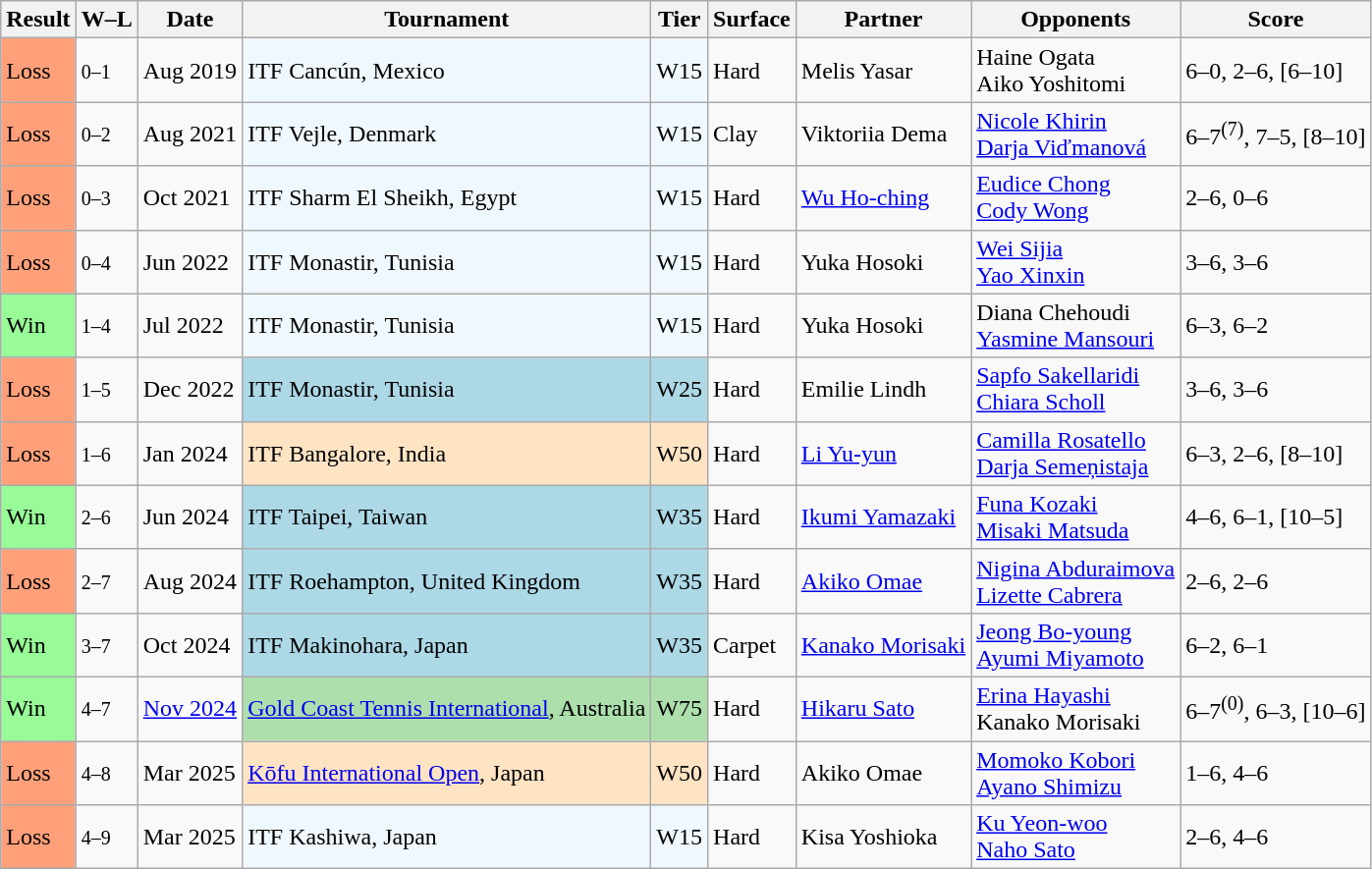<table class="sortable wikitable">
<tr>
<th>Result</th>
<th class="unsortable">W–L</th>
<th>Date</th>
<th>Tournament</th>
<th>Tier</th>
<th>Surface</th>
<th>Partner</th>
<th>Opponents</th>
<th class="unsortable">Score</th>
</tr>
<tr>
<td style="background:#ffa07a">Loss</td>
<td><small>0–1</small></td>
<td>Aug 2019</td>
<td bgcolor=#f0f8ff>ITF Cancún, Mexico</td>
<td bgcolor=#f0f8ff>W15</td>
<td>Hard</td>
<td> Melis Yasar</td>
<td> Haine Ogata <br>  Aiko Yoshitomi</td>
<td>6–0, 2–6, [6–10]</td>
</tr>
<tr>
<td style="background:#ffa07a">Loss</td>
<td><small>0–2</small></td>
<td>Aug 2021</td>
<td style="background:#f0f8ff;">ITF Vejle, Denmark</td>
<td style="background:#f0f8ff;">W15</td>
<td>Clay</td>
<td> Viktoriia Dema</td>
<td> <a href='#'>Nicole Khirin</a> <br>  <a href='#'>Darja Viďmanová</a></td>
<td>6–7<sup>(7)</sup>, 7–5, [8–10]</td>
</tr>
<tr>
<td style="background:#ffa07a;">Loss</td>
<td><small>0–3</small></td>
<td>Oct 2021</td>
<td style="background:#f0f8ff;">ITF Sharm El Sheikh, Egypt</td>
<td style="background:#f0f8ff;">W15</td>
<td>Hard</td>
<td> <a href='#'>Wu Ho-ching</a></td>
<td> <a href='#'>Eudice Chong</a> <br>  <a href='#'>Cody Wong</a></td>
<td>2–6, 0–6</td>
</tr>
<tr>
<td style="background:#ffa07a;">Loss</td>
<td><small>0–4</small></td>
<td>Jun 2022</td>
<td style="background:#f0f8ff;">ITF Monastir, Tunisia</td>
<td style="background:#f0f8ff;">W15</td>
<td>Hard</td>
<td> Yuka Hosoki</td>
<td> <a href='#'>Wei Sijia</a> <br>  <a href='#'>Yao Xinxin</a></td>
<td>3–6, 3–6</td>
</tr>
<tr>
<td bgcolor=98FB98>Win</td>
<td><small>1–4</small></td>
<td>Jul 2022</td>
<td bgcolor=#f0f8ff>ITF Monastir, Tunisia</td>
<td bgcolor=#f0f8ff>W15</td>
<td>Hard</td>
<td> Yuka Hosoki</td>
<td> Diana Chehoudi <br>  <a href='#'>Yasmine Mansouri</a></td>
<td>6–3, 6–2</td>
</tr>
<tr>
<td style="background:#ffa07a;">Loss</td>
<td><small>1–5</small></td>
<td>Dec 2022</td>
<td bgcolor=lightblue>ITF Monastir, Tunisia</td>
<td bgcolor=lightblue>W25</td>
<td>Hard</td>
<td> Emilie Lindh</td>
<td> <a href='#'>Sapfo Sakellaridi</a> <br>  <a href='#'>Chiara Scholl</a></td>
<td>3–6, 3–6</td>
</tr>
<tr>
<td style="background:#ffa07a;">Loss</td>
<td><small>1–6</small></td>
<td>Jan 2024</td>
<td style="background:#ffe4c4;">ITF Bangalore, India</td>
<td style="background:#ffe4c4;">W50</td>
<td>Hard</td>
<td> <a href='#'>Li Yu-yun</a></td>
<td> <a href='#'>Camilla Rosatello</a> <br>  <a href='#'>Darja Semeņistaja</a></td>
<td>6–3, 2–6, [8–10]</td>
</tr>
<tr>
<td style="background:#98FB98;">Win</td>
<td><small>2–6</small></td>
<td>Jun 2024</td>
<td style="background:lightblue;">ITF Taipei, Taiwan</td>
<td style="background:lightblue;">W35</td>
<td>Hard</td>
<td> <a href='#'>Ikumi Yamazaki</a></td>
<td> <a href='#'>Funa Kozaki</a> <br>  <a href='#'>Misaki Matsuda</a></td>
<td>4–6, 6–1, [10–5]</td>
</tr>
<tr>
<td style="background:#ffa07a;">Loss</td>
<td><small>2–7</small></td>
<td>Aug 2024</td>
<td style="background:lightblue;">ITF Roehampton, United Kingdom</td>
<td style="background:lightblue;">W35</td>
<td>Hard</td>
<td> <a href='#'>Akiko Omae</a></td>
<td> <a href='#'>Nigina Abduraimova</a> <br>  <a href='#'>Lizette Cabrera</a></td>
<td>2–6, 2–6</td>
</tr>
<tr>
<td style="background:#98FB98;">Win</td>
<td><small>3–7</small></td>
<td>Oct 2024</td>
<td style="background:lightblue;">ITF Makinohara, Japan</td>
<td style="background:lightblue;">W35</td>
<td>Carpet</td>
<td> <a href='#'>Kanako Morisaki</a></td>
<td> <a href='#'>Jeong Bo-young</a> <br>  <a href='#'>Ayumi Miyamoto</a></td>
<td>6–2, 6–1</td>
</tr>
<tr>
<td style="background:#98FB98;">Win</td>
<td><small>4–7</small></td>
<td><a href='#'>Nov 2024</a></td>
<td style="background:#addfad;"><a href='#'>Gold Coast Tennis International</a>, Australia</td>
<td style="background:#addfad;">W75</td>
<td>Hard</td>
<td> <a href='#'>Hikaru Sato</a></td>
<td> <a href='#'>Erina Hayashi</a> <br>  Kanako Morisaki</td>
<td>6–7<sup>(0)</sup>, 6–3, [10–6]</td>
</tr>
<tr>
<td style="background:#ffa07a;">Loss</td>
<td><small>4–8</small></td>
<td>Mar 2025</td>
<td style="background:#ffe4c4;"><a href='#'>Kōfu International Open</a>, Japan</td>
<td style="background:#ffe4c4;">W50</td>
<td>Hard</td>
<td> Akiko Omae</td>
<td> <a href='#'>Momoko Kobori</a> <br>  <a href='#'>Ayano Shimizu</a></td>
<td>1–6, 4–6</td>
</tr>
<tr>
<td style="background:#ffa07a">Loss</td>
<td><small>4–9</small></td>
<td>Mar 2025</td>
<td bgcolor=#f0f8ff>ITF Kashiwa, Japan</td>
<td bgcolor=#f0f8ff>W15</td>
<td>Hard</td>
<td> Kisa Yoshioka</td>
<td> <a href='#'>Ku Yeon-woo</a> <br>  <a href='#'>Naho Sato</a></td>
<td>2–6, 4–6</td>
</tr>
</table>
